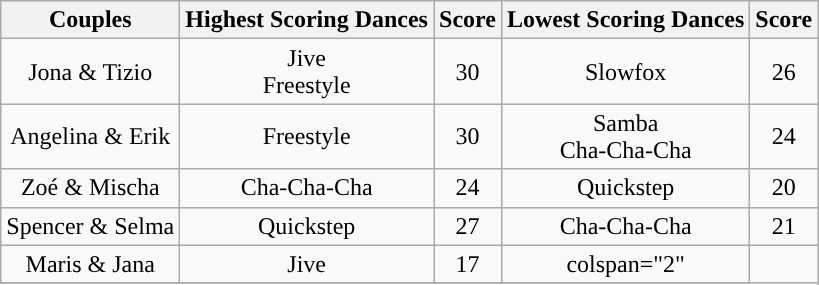<table class="wikitable sortable" style="text-align:center;">
<tr>
<th>Couples</th>
<th>Highest Scoring Dances</th>
<th>Score</th>
<th>Lowest Scoring Dances</th>
<th>Score</th>
</tr>
<tr>
<td>Jona & Tizio</td>
<td>Jive<br>Freestyle</td>
<td>30</td>
<td>Slowfox</td>
<td>26</td>
</tr>
<tr>
<td>Angelina & Erik</td>
<td>Freestyle</td>
<td>30</td>
<td>Samba<br>Cha-Cha-Cha</td>
<td>24</td>
</tr>
<tr>
<td>Zoé & Mischa</td>
<td>Cha-Cha-Cha</td>
<td>24</td>
<td>Quickstep</td>
<td>20</td>
</tr>
<tr>
<td>Spencer & Selma</td>
<td>Quickstep</td>
<td>27</td>
<td>Cha-Cha-Cha</td>
<td>21</td>
</tr>
<tr>
<td>Maris & Jana</td>
<td>Jive</td>
<td>17</td>
<td>colspan="2" </td>
</tr>
<tr>
</tr>
</table>
